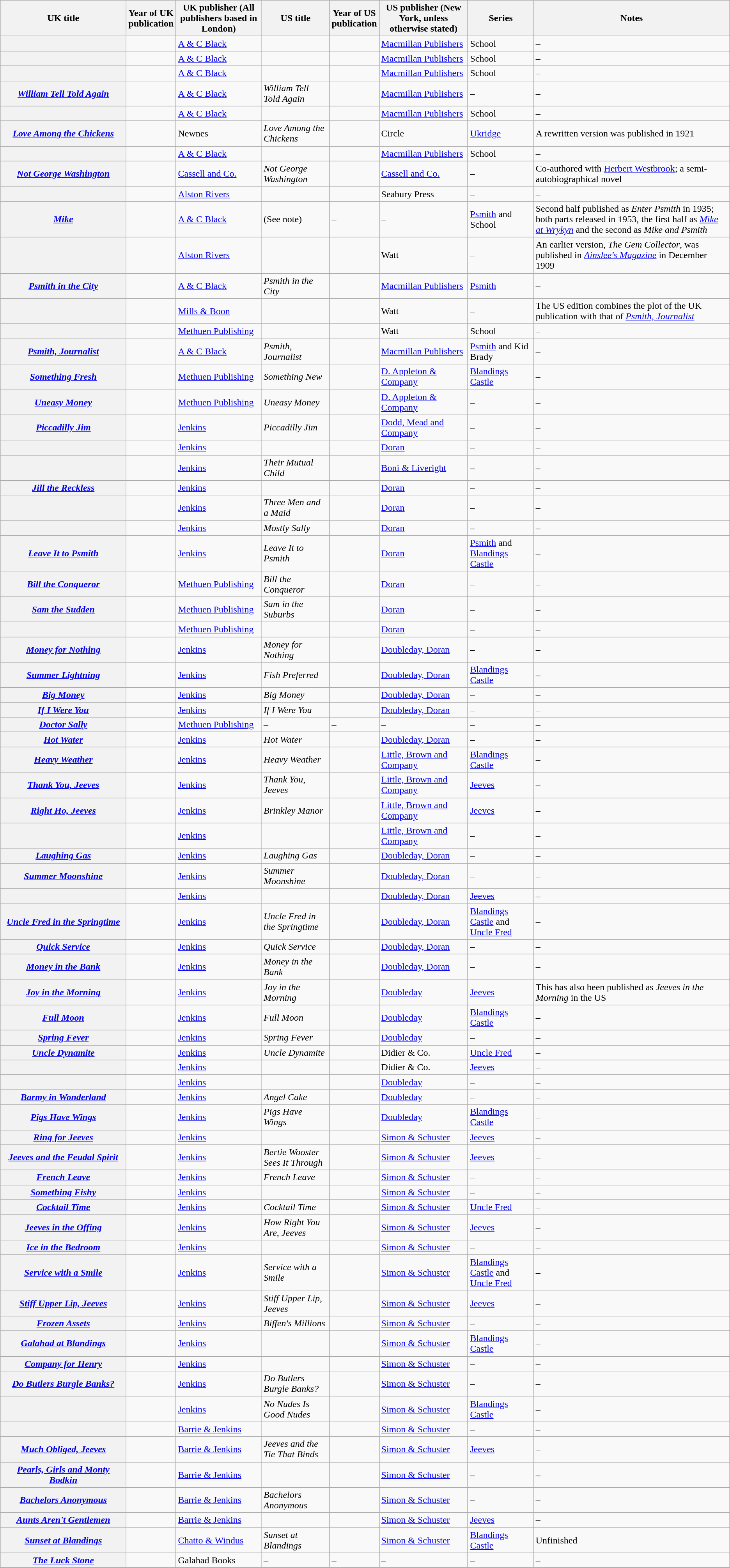<table class="wikitable plainrowheaders sortable">
<tr>
<th scope="col" style="width: 13em;">UK title</th>
<th scope="col">Year of UK<br>publication</th>
<th scope="col">UK publisher (All publishers based in London)</th>
<th scope="col">US title</th>
<th scope="col">Year of US<br>publication</th>
<th scope="col">US publisher (New York, unless otherwise stated)</th>
<th scope="col">Series</th>
<th scope="col" class="unsortable">Notes</th>
</tr>
<tr>
<th scope="row"></th>
<td></td>
<td><a href='#'>A & C Black</a></td>
<td></td>
<td></td>
<td><a href='#'>Macmillan Publishers</a></td>
<td>School</td>
<td>–</td>
</tr>
<tr>
<th scope="row"></th>
<td></td>
<td><a href='#'>A & C Black</a></td>
<td></td>
<td></td>
<td><a href='#'>Macmillan Publishers</a></td>
<td>School</td>
<td>–</td>
</tr>
<tr>
<th scope="row"></th>
<td></td>
<td><a href='#'>A & C Black</a></td>
<td></td>
<td></td>
<td><a href='#'>Macmillan Publishers</a></td>
<td>School</td>
<td>–</td>
</tr>
<tr>
<th scope="row"><em><a href='#'>William Tell Told Again</a></em></th>
<td></td>
<td><a href='#'>A & C Black</a></td>
<td><em>William Tell Told Again</em></td>
<td></td>
<td><a href='#'>Macmillan Publishers</a></td>
<td>–</td>
<td>–</td>
</tr>
<tr>
<th scope="row"></th>
<td></td>
<td><a href='#'>A & C Black</a></td>
<td></td>
<td></td>
<td><a href='#'>Macmillan Publishers</a></td>
<td>School</td>
<td>–</td>
</tr>
<tr>
<th scope="row"><em><a href='#'>Love Among the Chickens</a></em></th>
<td></td>
<td>Newnes</td>
<td><em>Love Among the Chickens</em></td>
<td></td>
<td>Circle</td>
<td><a href='#'>Ukridge</a></td>
<td>A rewritten version was published in 1921</td>
</tr>
<tr>
<th scope="row"></th>
<td></td>
<td><a href='#'>A & C Black</a></td>
<td></td>
<td></td>
<td><a href='#'>Macmillan Publishers</a></td>
<td>School</td>
<td>–</td>
</tr>
<tr>
<th scope="row"><em><a href='#'>Not George Washington</a></em></th>
<td></td>
<td><a href='#'>Cassell and Co.</a></td>
<td><em>Not George Washington</em></td>
<td></td>
<td><a href='#'>Cassell and Co.</a></td>
<td>–</td>
<td>Co-authored with <a href='#'>Herbert Westbrook</a>; a semi-autobiographical novel</td>
</tr>
<tr>
<th scope="row"></th>
<td></td>
<td><a href='#'>Alston Rivers</a></td>
<td></td>
<td></td>
<td>Seabury Press</td>
<td>–</td>
<td>–</td>
</tr>
<tr>
<th scope="row"><em><a href='#'>Mike</a></em></th>
<td></td>
<td><a href='#'>A & C Black</a></td>
<td>(See note)</td>
<td>–</td>
<td>–</td>
<td><a href='#'>Psmith</a> and School</td>
<td>Second half published as <em>Enter Psmith</em> in 1935; both parts released in 1953, the first half as <em><a href='#'>Mike at Wrykyn</a></em> and the second as <em>Mike and Psmith</em></td>
</tr>
<tr>
<th scope="row"></th>
<td></td>
<td><a href='#'>Alston Rivers</a></td>
<td></td>
<td></td>
<td>Watt</td>
<td>–</td>
<td>An earlier version, <em>The Gem Collector</em>, was published in <em><a href='#'>Ainslee's Magazine</a></em> in December 1909</td>
</tr>
<tr>
<th scope="row"><em><a href='#'>Psmith in the City</a></em></th>
<td></td>
<td><a href='#'>A & C Black</a></td>
<td><em>Psmith in the City</em></td>
<td></td>
<td><a href='#'>Macmillan Publishers</a></td>
<td><a href='#'>Psmith</a></td>
<td>–</td>
</tr>
<tr>
<th scope="row"></th>
<td></td>
<td><a href='#'>Mills & Boon</a></td>
<td></td>
<td></td>
<td>Watt</td>
<td>–</td>
<td>The US edition combines the plot of the UK publication with that of <em><a href='#'>Psmith, Journalist</a></em></td>
</tr>
<tr>
<th scope="row"></th>
<td></td>
<td><a href='#'>Methuen Publishing</a></td>
<td></td>
<td></td>
<td>Watt</td>
<td>School</td>
<td>–</td>
</tr>
<tr>
<th scope="row"><em><a href='#'>Psmith, Journalist</a></em></th>
<td></td>
<td><a href='#'>A & C Black</a></td>
<td><em>Psmith, Journalist</em></td>
<td></td>
<td><a href='#'>Macmillan Publishers</a></td>
<td><a href='#'>Psmith</a> and Kid Brady</td>
<td>–</td>
</tr>
<tr>
<th scope="row"><em><a href='#'>Something Fresh</a></em></th>
<td></td>
<td><a href='#'>Methuen Publishing</a></td>
<td><em>Something New</em></td>
<td></td>
<td><a href='#'>D. Appleton & Company</a></td>
<td><a href='#'>Blandings Castle</a></td>
<td>–</td>
</tr>
<tr>
<th scope="row"><em><a href='#'>Uneasy Money</a></em></th>
<td></td>
<td><a href='#'>Methuen Publishing</a></td>
<td><em>Uneasy Money</em></td>
<td></td>
<td><a href='#'>D. Appleton & Company</a></td>
<td>–</td>
<td>–</td>
</tr>
<tr>
<th scope="row"><em><a href='#'>Piccadilly Jim</a></em></th>
<td></td>
<td><a href='#'>Jenkins</a></td>
<td><em>Piccadilly Jim</em></td>
<td></td>
<td><a href='#'>Dodd, Mead and Company</a></td>
<td>–</td>
<td>–</td>
</tr>
<tr>
<th scope="row"></th>
<td></td>
<td><a href='#'>Jenkins</a></td>
<td></td>
<td></td>
<td><a href='#'>Doran</a></td>
<td>–</td>
<td>–</td>
</tr>
<tr>
<th scope="row"></th>
<td></td>
<td><a href='#'>Jenkins</a></td>
<td><em>Their Mutual Child</em></td>
<td></td>
<td><a href='#'>Boni & Liveright</a></td>
<td>–</td>
<td>–</td>
</tr>
<tr>
<th scope="row"><em><a href='#'>Jill the Reckless</a></em></th>
<td></td>
<td><a href='#'>Jenkins</a></td>
<td></td>
<td></td>
<td><a href='#'>Doran</a></td>
<td>–</td>
<td>–</td>
</tr>
<tr>
<th scope="row"></th>
<td></td>
<td><a href='#'>Jenkins</a></td>
<td><em>Three Men and a Maid</em></td>
<td></td>
<td><a href='#'>Doran</a></td>
<td>–</td>
<td>–</td>
</tr>
<tr>
<th scope="row"></th>
<td></td>
<td><a href='#'>Jenkins</a></td>
<td><em>Mostly Sally</em></td>
<td></td>
<td><a href='#'>Doran</a></td>
<td>–</td>
<td>–</td>
</tr>
<tr>
<th scope="row"><em><a href='#'>Leave It to Psmith</a></em></th>
<td></td>
<td><a href='#'>Jenkins</a></td>
<td><em>Leave It to Psmith</em></td>
<td></td>
<td><a href='#'>Doran</a></td>
<td><a href='#'>Psmith</a> and <a href='#'>Blandings Castle</a></td>
<td>–</td>
</tr>
<tr>
<th scope="row"><em><a href='#'>Bill the Conqueror</a></em></th>
<td></td>
<td><a href='#'>Methuen Publishing</a></td>
<td><em>Bill the Conqueror</em></td>
<td></td>
<td><a href='#'>Doran</a></td>
<td>–</td>
<td>–</td>
</tr>
<tr>
<th scope="row"><em><a href='#'>Sam the Sudden</a></em></th>
<td></td>
<td><a href='#'>Methuen Publishing</a></td>
<td><em>Sam in the Suburbs</em></td>
<td></td>
<td><a href='#'>Doran</a></td>
<td>–</td>
<td>–</td>
</tr>
<tr>
<th scope="row"></th>
<td></td>
<td><a href='#'>Methuen Publishing</a></td>
<td></td>
<td></td>
<td><a href='#'>Doran</a></td>
<td>–</td>
<td>–</td>
</tr>
<tr>
<th scope="row"><em><a href='#'>Money for Nothing</a></em></th>
<td></td>
<td><a href='#'>Jenkins</a></td>
<td><em>Money for Nothing</em></td>
<td></td>
<td><a href='#'>Doubleday, Doran</a></td>
<td>–</td>
<td>–</td>
</tr>
<tr>
<th scope="row"><em><a href='#'>Summer Lightning</a></em></th>
<td></td>
<td><a href='#'>Jenkins</a></td>
<td><em>Fish Preferred</em></td>
<td></td>
<td><a href='#'>Doubleday, Doran</a></td>
<td><a href='#'>Blandings Castle</a></td>
<td>–</td>
</tr>
<tr>
<th scope="row"><em><a href='#'>Big Money</a></em></th>
<td></td>
<td><a href='#'>Jenkins</a></td>
<td><em>Big Money</em></td>
<td></td>
<td><a href='#'>Doubleday, Doran</a></td>
<td>–</td>
<td>–</td>
</tr>
<tr>
<th scope="row"><em><a href='#'>If I Were You</a></em></th>
<td></td>
<td><a href='#'>Jenkins</a></td>
<td><em>If I Were You</em></td>
<td></td>
<td><a href='#'>Doubleday, Doran</a></td>
<td>–</td>
<td>–</td>
</tr>
<tr>
<th scope="row"><em><a href='#'>Doctor Sally</a></em></th>
<td></td>
<td><a href='#'>Methuen Publishing</a></td>
<td>–</td>
<td>–</td>
<td>–</td>
<td>–</td>
<td>–</td>
</tr>
<tr>
<th scope="row"><em><a href='#'>Hot Water</a></em></th>
<td></td>
<td><a href='#'>Jenkins</a></td>
<td><em>Hot Water</em></td>
<td></td>
<td><a href='#'>Doubleday, Doran</a></td>
<td>–</td>
<td>–</td>
</tr>
<tr>
<th scope="row"><em><a href='#'>Heavy Weather</a></em></th>
<td></td>
<td><a href='#'>Jenkins</a></td>
<td><em>Heavy Weather</em></td>
<td></td>
<td><a href='#'>Little, Brown and Company</a></td>
<td><a href='#'>Blandings Castle</a></td>
<td>–</td>
</tr>
<tr>
<th scope="row"><em><a href='#'>Thank You, Jeeves</a></em></th>
<td></td>
<td><a href='#'>Jenkins</a></td>
<td><em>Thank You, Jeeves</em></td>
<td></td>
<td><a href='#'>Little, Brown and Company</a></td>
<td><a href='#'>Jeeves</a></td>
<td>–</td>
</tr>
<tr>
<th scope="row"><em><a href='#'>Right Ho, Jeeves</a></em></th>
<td></td>
<td><a href='#'>Jenkins</a></td>
<td><em>Brinkley Manor</em></td>
<td></td>
<td><a href='#'>Little, Brown and Company</a></td>
<td><a href='#'>Jeeves</a></td>
<td>–</td>
</tr>
<tr>
<th scope="row"></th>
<td></td>
<td><a href='#'>Jenkins</a></td>
<td></td>
<td></td>
<td><a href='#'>Little, Brown and Company</a></td>
<td>–</td>
<td>–</td>
</tr>
<tr>
<th scope="row"><em><a href='#'>Laughing Gas</a></em></th>
<td></td>
<td><a href='#'>Jenkins</a></td>
<td><em>Laughing Gas</em></td>
<td></td>
<td><a href='#'>Doubleday, Doran</a></td>
<td>–</td>
<td>–</td>
</tr>
<tr>
<th scope="row"><em><a href='#'>Summer Moonshine</a></em></th>
<td></td>
<td><a href='#'>Jenkins</a></td>
<td><em>Summer Moonshine</em></td>
<td></td>
<td><a href='#'>Doubleday, Doran</a></td>
<td>–</td>
<td>–</td>
</tr>
<tr>
<th scope="row"></th>
<td></td>
<td><a href='#'>Jenkins</a></td>
<td></td>
<td></td>
<td><a href='#'>Doubleday, Doran</a></td>
<td><a href='#'>Jeeves</a></td>
<td>–</td>
</tr>
<tr>
<th scope="row"><em><a href='#'>Uncle Fred in the Springtime</a></em></th>
<td></td>
<td><a href='#'>Jenkins</a></td>
<td><em>Uncle Fred in the Springtime</em></td>
<td></td>
<td><a href='#'>Doubleday, Doran</a></td>
<td><a href='#'>Blandings Castle</a> and <a href='#'>Uncle Fred</a></td>
<td>–</td>
</tr>
<tr>
<th scope="row"><em><a href='#'>Quick Service</a></em></th>
<td></td>
<td><a href='#'>Jenkins</a></td>
<td><em>Quick Service</em></td>
<td></td>
<td><a href='#'>Doubleday, Doran</a></td>
<td>–</td>
<td>–</td>
</tr>
<tr>
<th scope="row"><em><a href='#'>Money in the Bank</a></em></th>
<td></td>
<td><a href='#'>Jenkins</a></td>
<td><em>Money in the Bank</em></td>
<td></td>
<td><a href='#'>Doubleday, Doran</a></td>
<td>–</td>
<td>–</td>
</tr>
<tr>
<th scope="row"><em><a href='#'>Joy in the Morning</a></em></th>
<td></td>
<td><a href='#'>Jenkins</a></td>
<td><em>Joy in the Morning</em></td>
<td></td>
<td><a href='#'>Doubleday</a></td>
<td><a href='#'>Jeeves</a></td>
<td>This has also been published as <em>Jeeves in the Morning</em> in the US</td>
</tr>
<tr>
<th scope="row"><em><a href='#'>Full Moon</a></em></th>
<td></td>
<td><a href='#'>Jenkins</a></td>
<td><em>Full Moon</em></td>
<td></td>
<td><a href='#'>Doubleday</a></td>
<td><a href='#'>Blandings Castle</a></td>
<td>–</td>
</tr>
<tr>
<th scope="row"><em><a href='#'>Spring Fever</a></em></th>
<td></td>
<td><a href='#'>Jenkins</a></td>
<td><em>Spring Fever</em></td>
<td></td>
<td><a href='#'>Doubleday</a></td>
<td>–</td>
<td>–</td>
</tr>
<tr>
<th scope="row"><em><a href='#'>Uncle Dynamite</a></em></th>
<td></td>
<td><a href='#'>Jenkins</a></td>
<td><em>Uncle Dynamite</em></td>
<td></td>
<td>Didier & Co.</td>
<td><a href='#'>Uncle Fred</a></td>
<td>–</td>
</tr>
<tr>
<th scope="row"></th>
<td></td>
<td><a href='#'>Jenkins</a></td>
<td></td>
<td></td>
<td>Didier & Co.</td>
<td><a href='#'>Jeeves</a></td>
<td>–</td>
</tr>
<tr>
<th scope="row"></th>
<td></td>
<td><a href='#'>Jenkins</a></td>
<td></td>
<td></td>
<td><a href='#'>Doubleday</a></td>
<td>–</td>
<td>–</td>
</tr>
<tr>
<th scope="row"><em><a href='#'>Barmy in Wonderland</a></em></th>
<td></td>
<td><a href='#'>Jenkins</a></td>
<td><em>Angel Cake</em></td>
<td></td>
<td><a href='#'>Doubleday</a></td>
<td>–</td>
<td>–</td>
</tr>
<tr>
<th scope="row"><em><a href='#'>Pigs Have Wings</a></em></th>
<td></td>
<td><a href='#'>Jenkins</a></td>
<td><em>Pigs Have Wings</em></td>
<td></td>
<td><a href='#'>Doubleday</a></td>
<td><a href='#'>Blandings Castle</a></td>
<td>–</td>
</tr>
<tr>
<th scope="row"><em><a href='#'>Ring for Jeeves</a></em></th>
<td></td>
<td><a href='#'>Jenkins</a></td>
<td></td>
<td></td>
<td><a href='#'>Simon & Schuster</a></td>
<td><a href='#'>Jeeves</a></td>
<td>–</td>
</tr>
<tr>
<th scope="row"><em><a href='#'>Jeeves and the Feudal Spirit</a></em></th>
<td></td>
<td><a href='#'>Jenkins</a></td>
<td><em>Bertie Wooster Sees It Through</em></td>
<td></td>
<td><a href='#'>Simon & Schuster</a></td>
<td><a href='#'>Jeeves</a></td>
<td>–</td>
</tr>
<tr>
<th scope="row"><em><a href='#'>French Leave</a></em></th>
<td></td>
<td><a href='#'>Jenkins</a></td>
<td><em>French Leave</em></td>
<td></td>
<td><a href='#'>Simon & Schuster</a></td>
<td>–</td>
<td>–</td>
</tr>
<tr>
<th scope="row"><em><a href='#'>Something Fishy</a></em></th>
<td></td>
<td><a href='#'>Jenkins</a></td>
<td></td>
<td></td>
<td><a href='#'>Simon & Schuster</a></td>
<td>–</td>
<td>–</td>
</tr>
<tr>
<th scope="row"><em><a href='#'>Cocktail Time</a></em></th>
<td></td>
<td><a href='#'>Jenkins</a></td>
<td><em>Cocktail Time</em></td>
<td></td>
<td><a href='#'>Simon & Schuster</a></td>
<td><a href='#'>Uncle Fred</a></td>
<td>–</td>
</tr>
<tr>
<th scope="row"><em><a href='#'>Jeeves in the Offing</a></em></th>
<td></td>
<td><a href='#'>Jenkins</a></td>
<td><em>How Right You Are, Jeeves</em></td>
<td></td>
<td><a href='#'>Simon & Schuster</a></td>
<td><a href='#'>Jeeves</a></td>
<td>–</td>
</tr>
<tr>
<th scope="row"><em><a href='#'>Ice in the Bedroom</a></em></th>
<td></td>
<td><a href='#'>Jenkins</a></td>
<td></td>
<td></td>
<td><a href='#'>Simon & Schuster</a></td>
<td>–</td>
<td>–</td>
</tr>
<tr>
<th scope="row"><em><a href='#'>Service with a Smile</a></em></th>
<td></td>
<td><a href='#'>Jenkins</a></td>
<td><em>Service with a Smile</em></td>
<td></td>
<td><a href='#'>Simon & Schuster</a></td>
<td><a href='#'>Blandings Castle</a> and <a href='#'>Uncle Fred</a></td>
<td>–</td>
</tr>
<tr>
<th scope="row"><em><a href='#'>Stiff Upper Lip, Jeeves</a></em></th>
<td></td>
<td><a href='#'>Jenkins</a></td>
<td><em>Stiff Upper Lip, Jeeves</em></td>
<td></td>
<td><a href='#'>Simon & Schuster</a></td>
<td><a href='#'>Jeeves</a></td>
<td>–</td>
</tr>
<tr>
<th scope="row"><em><a href='#'>Frozen Assets</a></em></th>
<td></td>
<td><a href='#'>Jenkins</a></td>
<td><em>Biffen's Millions</em></td>
<td></td>
<td><a href='#'>Simon & Schuster</a></td>
<td>–</td>
<td>–</td>
</tr>
<tr>
<th scope="row"><em><a href='#'>Galahad at Blandings</a></em></th>
<td></td>
<td><a href='#'>Jenkins</a></td>
<td></td>
<td></td>
<td><a href='#'>Simon & Schuster</a></td>
<td><a href='#'>Blandings Castle</a></td>
<td>–</td>
</tr>
<tr>
<th scope="row"><em><a href='#'>Company for Henry</a></em></th>
<td></td>
<td><a href='#'>Jenkins</a></td>
<td></td>
<td></td>
<td><a href='#'>Simon & Schuster</a></td>
<td>–</td>
<td>–</td>
</tr>
<tr>
<th scope="row"><em><a href='#'>Do Butlers Burgle Banks?</a></em></th>
<td></td>
<td><a href='#'>Jenkins</a></td>
<td><em>Do Butlers Burgle Banks?</em></td>
<td></td>
<td><a href='#'>Simon & Schuster</a></td>
<td>–</td>
<td>–</td>
</tr>
<tr>
<th scope="row"></th>
<td></td>
<td><a href='#'>Jenkins</a></td>
<td><em>No Nudes Is Good Nudes</em></td>
<td></td>
<td><a href='#'>Simon & Schuster</a></td>
<td><a href='#'>Blandings Castle</a></td>
<td>–</td>
</tr>
<tr>
<th scope="row"></th>
<td></td>
<td><a href='#'>Barrie & Jenkins</a></td>
<td></td>
<td></td>
<td><a href='#'>Simon & Schuster</a></td>
<td>–</td>
<td>–</td>
</tr>
<tr>
<th scope="row"><em><a href='#'>Much Obliged, Jeeves</a></em></th>
<td></td>
<td><a href='#'>Barrie & Jenkins</a></td>
<td><em>Jeeves and the Tie That Binds</em></td>
<td></td>
<td><a href='#'>Simon & Schuster</a></td>
<td><a href='#'>Jeeves</a></td>
<td>–</td>
</tr>
<tr>
<th scope="row"><em><a href='#'>Pearls, Girls and Monty Bodkin</a></em></th>
<td></td>
<td><a href='#'>Barrie & Jenkins</a></td>
<td></td>
<td></td>
<td><a href='#'>Simon & Schuster</a></td>
<td>–</td>
<td>–</td>
</tr>
<tr>
<th scope="row"><em><a href='#'>Bachelors Anonymous</a></em></th>
<td></td>
<td><a href='#'>Barrie & Jenkins</a></td>
<td><em>Bachelors Anonymous</em></td>
<td></td>
<td><a href='#'>Simon & Schuster</a></td>
<td>–</td>
<td>–</td>
</tr>
<tr>
<th scope="row"><em><a href='#'>Aunts Aren't Gentlemen</a></em></th>
<td></td>
<td><a href='#'>Barrie & Jenkins</a></td>
<td></td>
<td></td>
<td><a href='#'>Simon & Schuster</a></td>
<td><a href='#'>Jeeves</a></td>
<td>–</td>
</tr>
<tr>
<th scope="row"><em><a href='#'>Sunset at Blandings</a></em></th>
<td></td>
<td><a href='#'>Chatto & Windus</a></td>
<td><em>Sunset at Blandings</em></td>
<td></td>
<td><a href='#'>Simon & Schuster</a></td>
<td><a href='#'>Blandings Castle</a></td>
<td>Unfinished</td>
</tr>
<tr>
<th scope="row"><em><a href='#'>The Luck Stone</a></em></th>
<td></td>
<td>Galahad Books</td>
<td>–</td>
<td>–</td>
<td>–</td>
<td>–</td>
<td>–</td>
</tr>
</table>
